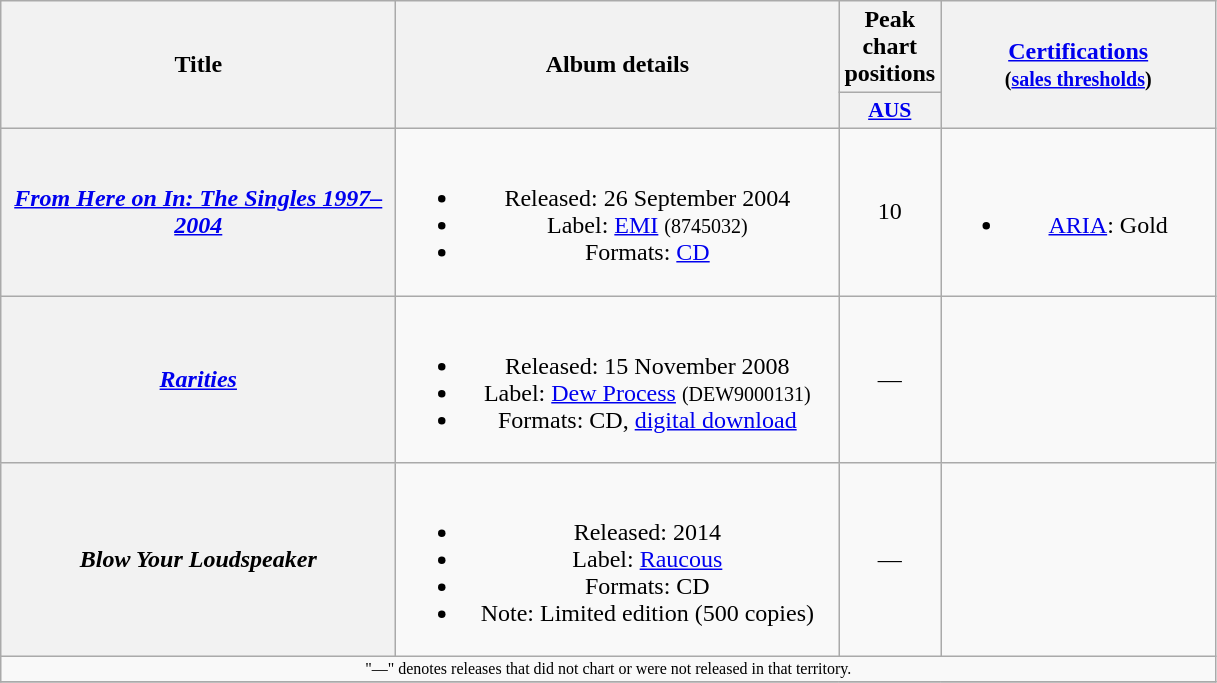<table class="wikitable plainrowheaders" style="text-align:center;">
<tr>
<th scope="col" rowspan="2" style="width:16em;">Title</th>
<th scope="col" rowspan="2" style="width:18em;">Album details</th>
<th scope="col" colspan="1">Peak chart positions</th>
<th scope="col" rowspan="2" style="width:11em;"><a href='#'>Certifications</a><br><small>(<a href='#'>sales thresholds</a>)</small></th>
</tr>
<tr>
<th scope="col" style="width:3em;font-size:90%;"><a href='#'>AUS</a><br></th>
</tr>
<tr>
<th scope="row"><em><a href='#'>From Here on In: The Singles 1997–2004</a></em></th>
<td><br><ul><li>Released: 26 September 2004</li><li>Label: <a href='#'>EMI</a> <small>(8745032)</small></li><li>Formats: <a href='#'>CD</a></li></ul></td>
<td align="center">10</td>
<td><br><ul><li><a href='#'>ARIA</a>: Gold</li></ul></td>
</tr>
<tr>
<th scope="row"><em><a href='#'>Rarities</a></em></th>
<td><br><ul><li>Released: 15 November 2008</li><li>Label: <a href='#'>Dew Process</a> <small>(DEW9000131)</small></li><li>Formats: CD, <a href='#'>digital download</a></li></ul></td>
<td align="center">—</td>
<td></td>
</tr>
<tr>
<th scope="row"><em>Blow Your Loudspeaker</em></th>
<td><br><ul><li>Released: 2014</li><li>Label: <a href='#'>Raucous</a></li><li>Formats: CD</li><li>Note: Limited edition (500 copies)</li></ul></td>
<td align="center">—</td>
<td></td>
</tr>
<tr>
<td align="center" colspan="4" style="font-size: 8pt">"—" denotes releases that did not chart or were not released in that territory.</td>
</tr>
<tr>
</tr>
</table>
